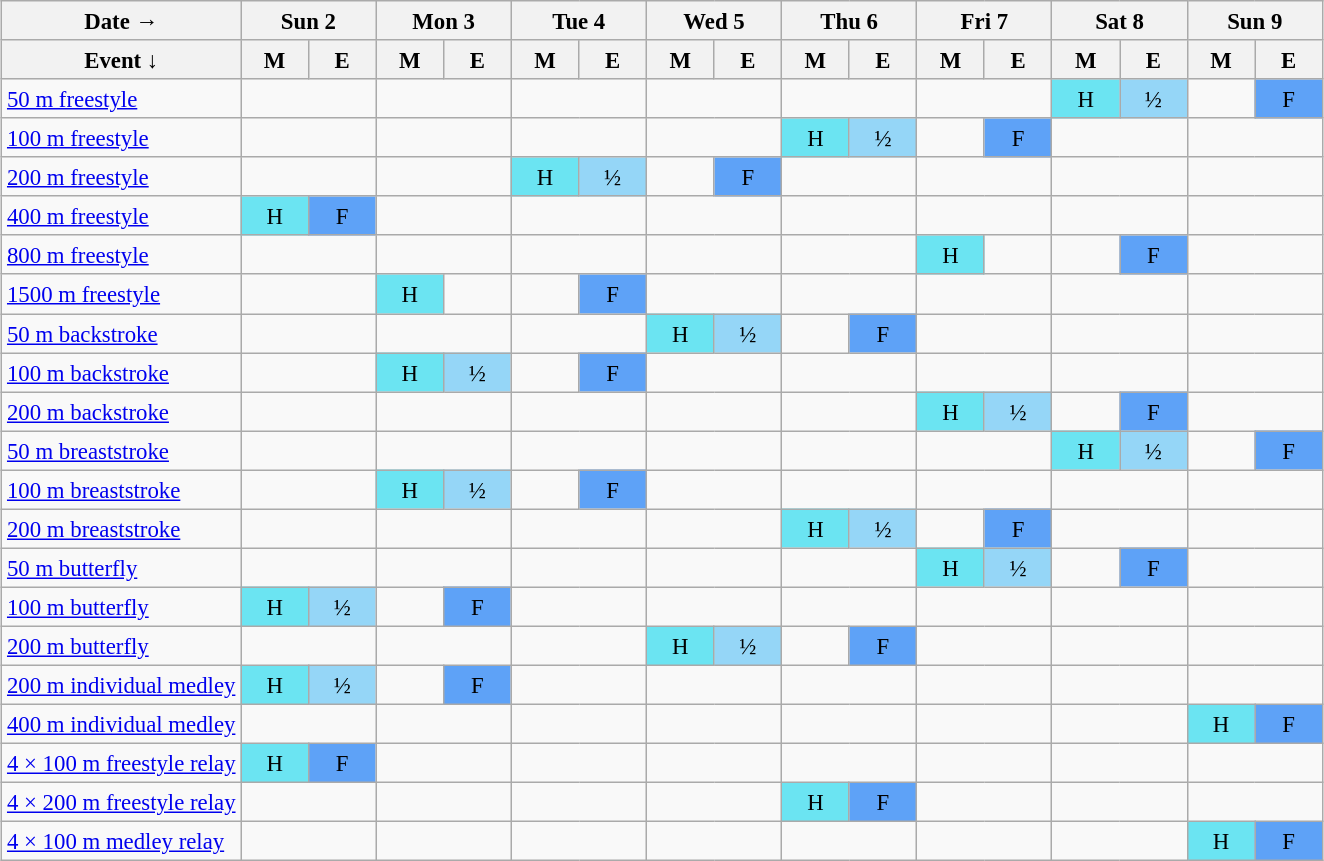<table class="wikitable" style="margin:0.5em auto; font-size:95%; line-height:1.25em;">
<tr style="text-align:center;">
<th>Date →</th>
<th colspan="2">Sun 2</th>
<th colspan="2">Mon 3</th>
<th colspan="2">Tue 4</th>
<th colspan="2">Wed 5</th>
<th colspan="2">Thu 6</th>
<th colspan="2">Fri 7</th>
<th colspan="2">Sat 8</th>
<th colspan="2">Sun 9</th>
</tr>
<tr>
<th>Event   ↓</th>
<th style="width:2.5em;">M</th>
<th style="width:2.5em;">E</th>
<th style="width:2.5em;">M</th>
<th style="width:2.5em;">E</th>
<th style="width:2.5em;">M</th>
<th style="width:2.5em;">E</th>
<th style="width:2.5em;">M</th>
<th style="width:2.5em;">E</th>
<th style="width:2.5em;">M</th>
<th style="width:2.5em;">E</th>
<th style="width:2.5em;">M</th>
<th style="width:2.5em;">E</th>
<th style="width:2.5em;">M</th>
<th style="width:2.5em;">E</th>
<th style="width:2.5em;">M</th>
<th style="width:2.5em;">E</th>
</tr>
<tr style="text-align:center;">
<td style="text-align:left;"><a href='#'>50 m freestyle</a></td>
<td colspan="2"></td>
<td colspan="2"></td>
<td colspan="2"></td>
<td colspan="2"></td>
<td colspan="2"></td>
<td colspan="2"></td>
<td style="background-color:#6be4f2;">H</td>
<td style="background-color:#95d6f7;">½</td>
<td></td>
<td style="background-color:#5ea2f7;">F</td>
</tr>
<tr style="text-align:center;">
<td style="text-align:left;"><a href='#'>100 m freestyle</a></td>
<td colspan="2"></td>
<td colspan="2"></td>
<td colspan="2"></td>
<td colspan="2"></td>
<td style="background-color:#6be4f2;">H</td>
<td style="background-color:#95d6f7;">½</td>
<td></td>
<td style="background-color:#5ea2f7;">F</td>
<td colspan="2"></td>
<td colspan="2"></td>
</tr>
<tr style="text-align:center;">
<td style="text-align:left;"><a href='#'>200 m freestyle</a></td>
<td colspan="2"></td>
<td colspan="2"></td>
<td style="background-color:#6be4f2;">H</td>
<td style="background-color:#95d6f7;">½</td>
<td></td>
<td style="background-color:#5ea2f7;">F</td>
<td colspan="2"></td>
<td colspan="2"></td>
<td colspan="2"></td>
<td colspan="2"></td>
</tr>
<tr style="text-align:center;">
<td style="text-align:left;"><a href='#'>400 m freestyle</a></td>
<td style="background-color:#6be4f2;">H</td>
<td style="background-color:#5ea2f7;">F</td>
<td colspan="2"></td>
<td colspan="2"></td>
<td colspan="2"></td>
<td colspan="2"></td>
<td colspan="2"></td>
<td colspan="2"></td>
<td colspan="2"></td>
</tr>
<tr style="text-align:center;">
<td style="text-align:left;"><a href='#'>800 m freestyle</a></td>
<td colspan="2"></td>
<td colspan="2"></td>
<td colspan="2"></td>
<td colspan="2"></td>
<td colspan="2"></td>
<td style="background-color:#6be4f2;">H</td>
<td></td>
<td></td>
<td style="background-color:#5ea2f7;">F</td>
<td colspan="2"></td>
</tr>
<tr style="text-align:center;">
<td style="text-align:left;"><a href='#'>1500 m freestyle</a></td>
<td colspan="2"></td>
<td style="background-color:#6be4f2;">H</td>
<td></td>
<td></td>
<td style="background-color:#5ea2f7;">F</td>
<td colspan="2"></td>
<td colspan="2"></td>
<td colspan="2"></td>
<td colspan="2"></td>
<td colspan="2"></td>
</tr>
<tr style="text-align:center;">
<td style="text-align:left;"><a href='#'>50 m backstroke</a></td>
<td colspan="2"></td>
<td colspan="2"></td>
<td colspan="2"></td>
<td style="background-color:#6be4f2;">H</td>
<td style="background-color:#95d6f7;">½</td>
<td></td>
<td style="background-color:#5ea2f7;">F</td>
<td colspan="2"></td>
<td colspan="2"></td>
<td colspan="2"></td>
</tr>
<tr style="text-align:center;">
<td style="text-align:left;"><a href='#'>100 m backstroke</a></td>
<td colspan="2"></td>
<td style="background-color:#6be4f2;">H</td>
<td style="background-color:#95d6f7;">½</td>
<td></td>
<td style="background-color:#5ea2f7;">F</td>
<td colspan="2"></td>
<td colspan="2"></td>
<td colspan="2"></td>
<td colspan="2"></td>
<td colspan="2"></td>
</tr>
<tr style="text-align:center;">
<td style="text-align:left;"><a href='#'>200 m backstroke</a></td>
<td colspan="2"></td>
<td colspan="2"></td>
<td colspan="2"></td>
<td colspan="2"></td>
<td colspan="2"></td>
<td style="background-color:#6be4f2;">H</td>
<td style="background-color:#95d6f7;">½</td>
<td></td>
<td style="background-color:#5ea2f7;">F</td>
<td colspan="2"></td>
</tr>
<tr style="text-align:center;">
<td style="text-align:left;"><a href='#'>50 m breaststroke</a></td>
<td colspan="2"></td>
<td colspan="2"></td>
<td colspan="2"></td>
<td colspan="2"></td>
<td colspan="2"></td>
<td colspan="2"></td>
<td style="background-color:#6be4f2;">H</td>
<td style="background-color:#95d6f7;">½</td>
<td></td>
<td style="background-color:#5ea2f7;">F</td>
</tr>
<tr style="text-align:center;">
<td style="text-align:left;"><a href='#'>100 m breaststroke</a></td>
<td colspan="2"></td>
<td style="background-color:#6be4f2;">H</td>
<td style="background-color:#95d6f7;">½</td>
<td></td>
<td style="background-color:#5ea2f7;">F</td>
<td colspan="2"></td>
<td colspan="2"></td>
<td colspan="2"></td>
<td colspan="2"></td>
<td colspan="2"></td>
</tr>
<tr style="text-align:center;">
<td style="text-align:left;"><a href='#'>200 m breaststroke</a></td>
<td colspan="2"></td>
<td colspan="2"></td>
<td colspan="2"></td>
<td colspan="2"></td>
<td style="background-color:#6be4f2;">H</td>
<td style="background-color:#95d6f7;">½</td>
<td></td>
<td style="background-color:#5ea2f7;">F</td>
<td colspan="2"></td>
<td colspan="2"></td>
</tr>
<tr style="text-align:center;">
<td style="text-align:left;"><a href='#'>50 m butterfly</a></td>
<td colspan="2"></td>
<td colspan="2"></td>
<td colspan="2"></td>
<td colspan="2"></td>
<td colspan="2"></td>
<td style="background-color:#6be4f2;">H</td>
<td style="background-color:#95d6f7;">½</td>
<td></td>
<td style="background-color:#5ea2f7;">F</td>
<td colspan="2"></td>
</tr>
<tr style="text-align:center;">
<td style="text-align:left;"><a href='#'>100 m butterfly</a></td>
<td style="background-color:#6be4f2;">H</td>
<td style="background-color:#95d6f7;">½</td>
<td></td>
<td style="background-color:#5ea2f7;">F</td>
<td colspan="2"></td>
<td colspan="2"></td>
<td colspan="2"></td>
<td colspan="2"></td>
<td colspan="2"></td>
<td colspan="2"></td>
</tr>
<tr style="text-align:center;">
<td style="text-align:left;"><a href='#'>200 m butterfly</a></td>
<td colspan="2"></td>
<td colspan="2"></td>
<td colspan="2"></td>
<td style="background-color:#6be4f2;">H</td>
<td style="background-color:#95d6f7;">½</td>
<td></td>
<td style="background-color:#5ea2f7;">F</td>
<td colspan="2"></td>
<td colspan="2"></td>
<td colspan="2"></td>
</tr>
<tr style="text-align:center;">
<td style="text-align:left;"><a href='#'>200 m individual medley</a></td>
<td style="background-color:#6be4f2;">H</td>
<td style="background-color:#95d6f7;">½</td>
<td></td>
<td style="background-color:#5ea2f7;">F</td>
<td colspan="2"></td>
<td colspan="2"></td>
<td colspan="2"></td>
<td colspan="2"></td>
<td colspan="2"></td>
<td colspan="2"></td>
</tr>
<tr style="text-align:center;">
<td style="text-align:left;"><a href='#'>400 m individual medley</a></td>
<td colspan="2"></td>
<td colspan="2"></td>
<td colspan="2"></td>
<td colspan="2"></td>
<td colspan="2"></td>
<td colspan="2"></td>
<td colspan="2"></td>
<td style="background-color:#6be4f2;">H</td>
<td style="background-color:#5ea2f7;">F</td>
</tr>
<tr style="text-align:center;">
<td style="text-align:left;"><a href='#'>4 × 100 m freestyle relay</a></td>
<td style="background-color:#6be4f2;">H</td>
<td style="background-color:#5ea2f7;">F</td>
<td colspan="2"></td>
<td colspan="2"></td>
<td colspan="2"></td>
<td colspan="2"></td>
<td colspan="2"></td>
<td colspan="2"></td>
<td colspan="2"></td>
</tr>
<tr style="text-align:center;">
<td style="text-align:left;"><a href='#'>4 × 200 m freestyle relay</a></td>
<td colspan="2"></td>
<td colspan="2"></td>
<td colspan="2"></td>
<td colspan="2"></td>
<td style="background-color:#6be4f2;">H</td>
<td style="background-color:#5ea2f7;">F</td>
<td colspan="2"></td>
<td colspan="2"></td>
<td colspan="2"></td>
</tr>
<tr style="text-align:center;">
<td style="text-align:left;"><a href='#'>4 × 100 m medley relay</a></td>
<td colspan="2"></td>
<td colspan="2"></td>
<td colspan="2"></td>
<td colspan="2"></td>
<td colspan="2"></td>
<td colspan="2"></td>
<td colspan="2"></td>
<td style="background-color:#6be4f2;">H</td>
<td style="background-color:#5ea2f7;">F</td>
</tr>
</table>
